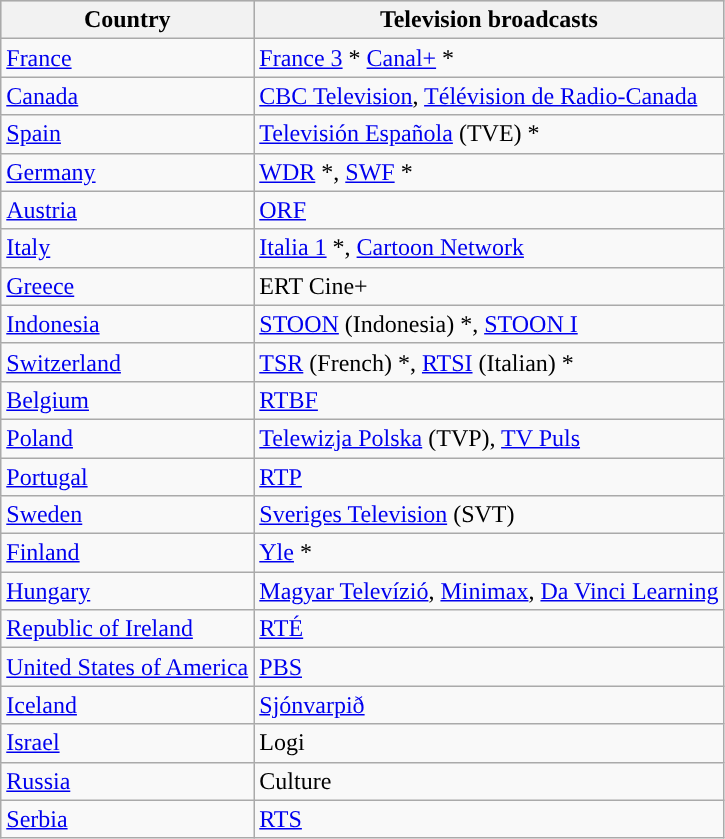<table class="wikitable">
<tr bgcolor="#CCCCCC">
<th>Country</th>
<th>Television broadcasts</th>
</tr>
<tr>
<td> <a href='#'>France</a></td>
<td><a href='#'>France 3</a> * <a href='#'>Canal+</a> *</td>
</tr>
<tr>
<td> <a href='#'>Canada</a></td>
<td><a href='#'>CBC Television</a>, <a href='#'>Télévision de Radio-Canada</a></td>
</tr>
<tr>
<td> <a href='#'>Spain</a></td>
<td><a href='#'>Televisión Española</a> (TVE) *</td>
</tr>
<tr>
<td> <a href='#'>Germany</a></td>
<td><a href='#'>WDR</a> *, <a href='#'>SWF</a> *</td>
</tr>
<tr>
<td> <a href='#'>Austria</a></td>
<td><a href='#'>ORF</a></td>
</tr>
<tr>
<td> <a href='#'>Italy</a></td>
<td><a href='#'>Italia 1</a> *, <a href='#'>Cartoon Network</a></td>
</tr>
<tr>
<td> <a href='#'>Greece</a></td>
<td>ERT Cine+</td>
</tr>
<tr>
<td> <a href='#'>Indonesia</a></td>
<td><a href='#'>STOON</a> (Indonesia) *, <a href='#'>STOON I</a></td>
</tr>
<tr>
<td> <a href='#'>Switzerland</a></td>
<td><a href='#'>TSR</a> (French) *, <a href='#'>RTSI</a> (Italian) *</td>
</tr>
<tr>
<td> <a href='#'>Belgium</a></td>
<td><a href='#'>RTBF</a></td>
</tr>
<tr>
<td> <a href='#'>Poland</a></td>
<td><a href='#'>Telewizja Polska</a> (TVP), <a href='#'>TV Puls</a></td>
</tr>
<tr>
<td> <a href='#'>Portugal</a></td>
<td><a href='#'>RTP</a></td>
</tr>
<tr>
<td> <a href='#'>Sweden</a></td>
<td><a href='#'>Sveriges Television</a> (SVT)</td>
</tr>
<tr>
<td> <a href='#'>Finland</a></td>
<td><a href='#'>Yle</a> *</td>
</tr>
<tr>
<td> <a href='#'>Hungary</a></td>
<td><a href='#'>Magyar Televízió</a>, <a href='#'>Minimax</a>, <a href='#'>Da Vinci Learning</a></td>
</tr>
<tr>
<td> <a href='#'>Republic of Ireland</a></td>
<td><a href='#'>RTÉ</a></td>
</tr>
<tr>
<td> <a href='#'>United States of America</a></td>
<td><a href='#'>PBS</a></td>
</tr>
<tr>
<td> <a href='#'>Iceland</a></td>
<td><a href='#'>Sjónvarpið</a></td>
</tr>
<tr>
<td> <a href='#'>Israel</a></td>
<td>Logi</td>
</tr>
<tr>
<td> <a href='#'>Russia</a></td>
<td>Culture</td>
</tr>
<tr>
<td> <a href='#'>Serbia</a></td>
<td><a href='#'>RTS</a></td>
</tr>
</table>
